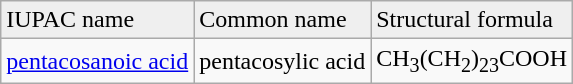<table class="wikitable">
<tr bgcolor="#efefef">
<td>IUPAC name</td>
<td>Common name</td>
<td>Structural formula</td>
</tr>
<tr>
<td><a href='#'>pentacosanoic acid</a></td>
<td>pentacosylic acid</td>
<td>CH<sub>3</sub>(CH<sub>2</sub>)<sub>23</sub>COOH</td>
</tr>
</table>
